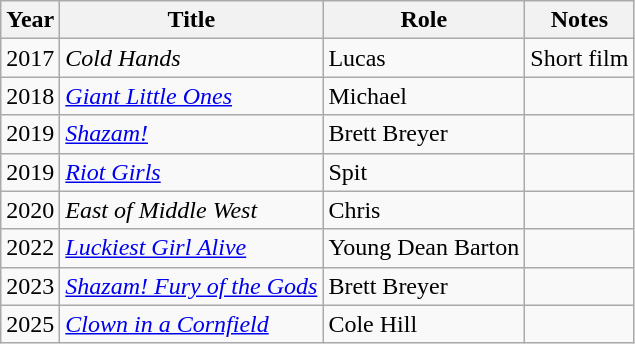<table class="wikitable sortable">
<tr>
<th>Year</th>
<th>Title</th>
<th>Role</th>
<th>Notes</th>
</tr>
<tr>
<td>2017</td>
<td><em>Cold Hands</em></td>
<td>Lucas</td>
<td>Short film</td>
</tr>
<tr>
<td>2018</td>
<td><em><a href='#'>Giant Little Ones</a></em></td>
<td>Michael</td>
<td></td>
</tr>
<tr>
<td>2019</td>
<td><em><a href='#'>Shazam!</a></em></td>
<td>Brett Breyer</td>
<td></td>
</tr>
<tr>
<td>2019</td>
<td><em><a href='#'>Riot Girls</a></em></td>
<td>Spit</td>
<td></td>
</tr>
<tr>
<td>2020</td>
<td><em>East of Middle West</em></td>
<td>Chris</td>
<td></td>
</tr>
<tr>
<td>2022</td>
<td><em><a href='#'>Luckiest Girl Alive</a></em></td>
<td>Young Dean Barton</td>
<td></td>
</tr>
<tr>
<td>2023</td>
<td><em><a href='#'>Shazam! Fury of the Gods</a></em></td>
<td>Brett Breyer</td>
<td></td>
</tr>
<tr>
<td>2025</td>
<td><a href='#'><em>Clown in a Cornfield</em></a></td>
<td>Cole Hill</td>
<td></td>
</tr>
</table>
